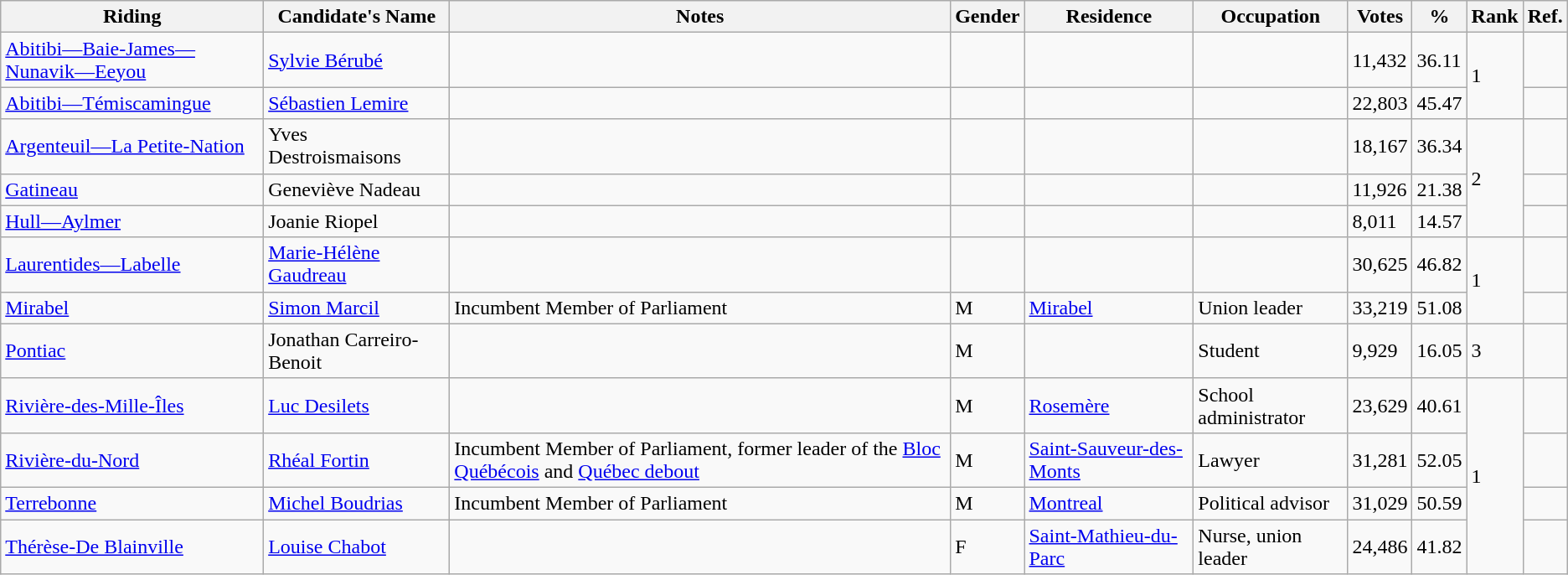<table class="wikitable sortable">
<tr>
<th>Riding</th>
<th>Candidate's Name</th>
<th>Notes</th>
<th>Gender</th>
<th>Residence</th>
<th>Occupation</th>
<th>Votes</th>
<th>%</th>
<th>Rank</th>
<th>Ref.</th>
</tr>
<tr>
<td><a href='#'>Abitibi—Baie-James—Nunavik—Eeyou</a></td>
<td><a href='#'>Sylvie Bérubé</a></td>
<td></td>
<td></td>
<td></td>
<td></td>
<td>11,432</td>
<td>36.11</td>
<td rowspan="2">1</td>
<td></td>
</tr>
<tr>
<td><a href='#'>Abitibi—Témiscamingue</a></td>
<td><a href='#'>Sébastien Lemire</a></td>
<td></td>
<td></td>
<td></td>
<td></td>
<td>22,803</td>
<td>45.47</td>
<td></td>
</tr>
<tr>
<td><a href='#'>Argenteuil—La Petite-Nation</a></td>
<td>Yves Destroismaisons</td>
<td></td>
<td></td>
<td></td>
<td></td>
<td>18,167</td>
<td>36.34</td>
<td rowspan="3">2</td>
<td></td>
</tr>
<tr>
<td><a href='#'>Gatineau</a></td>
<td>Geneviève Nadeau</td>
<td></td>
<td></td>
<td></td>
<td></td>
<td>11,926</td>
<td>21.38</td>
<td></td>
</tr>
<tr>
<td><a href='#'>Hull—Aylmer</a></td>
<td>Joanie Riopel</td>
<td></td>
<td></td>
<td></td>
<td></td>
<td>8,011</td>
<td>14.57</td>
<td></td>
</tr>
<tr>
<td><a href='#'>Laurentides—Labelle</a></td>
<td><a href='#'>Marie-Hélène Gaudreau</a></td>
<td></td>
<td></td>
<td></td>
<td></td>
<td>30,625</td>
<td>46.82</td>
<td rowspan="2">1</td>
<td></td>
</tr>
<tr>
<td><a href='#'>Mirabel</a></td>
<td><a href='#'>Simon Marcil</a></td>
<td>Incumbent Member of Parliament</td>
<td>M</td>
<td><a href='#'>Mirabel</a></td>
<td>Union leader</td>
<td>33,219</td>
<td>51.08</td>
<td></td>
</tr>
<tr>
<td><a href='#'>Pontiac</a></td>
<td>Jonathan Carreiro-Benoit</td>
<td></td>
<td>M</td>
<td></td>
<td>Student</td>
<td>9,929</td>
<td>16.05</td>
<td>3</td>
<td></td>
</tr>
<tr>
<td><a href='#'>Rivière-des-Mille-Îles</a></td>
<td><a href='#'>Luc Desilets</a></td>
<td></td>
<td>M</td>
<td><a href='#'>Rosemère</a></td>
<td>School administrator</td>
<td>23,629</td>
<td>40.61</td>
<td rowspan="4">1</td>
<td></td>
</tr>
<tr>
<td><a href='#'>Rivière-du-Nord</a></td>
<td><a href='#'>Rhéal Fortin</a></td>
<td>Incumbent Member of Parliament, former leader of the <a href='#'>Bloc Québécois</a> and <a href='#'>Québec debout</a></td>
<td>M</td>
<td><a href='#'>Saint-Sauveur-des-Monts</a></td>
<td>Lawyer</td>
<td>31,281</td>
<td>52.05</td>
<td></td>
</tr>
<tr>
<td><a href='#'>Terrebonne</a></td>
<td><a href='#'>Michel Boudrias</a></td>
<td>Incumbent Member of Parliament</td>
<td>M</td>
<td><a href='#'>Montreal</a></td>
<td>Political advisor</td>
<td>31,029</td>
<td>50.59</td>
<td></td>
</tr>
<tr>
<td><a href='#'>Thérèse-De Blainville</a></td>
<td><a href='#'>Louise Chabot</a></td>
<td></td>
<td>F</td>
<td><a href='#'>Saint-Mathieu-du-Parc</a></td>
<td>Nurse, union leader</td>
<td>24,486</td>
<td>41.82</td>
<td></td>
</tr>
</table>
